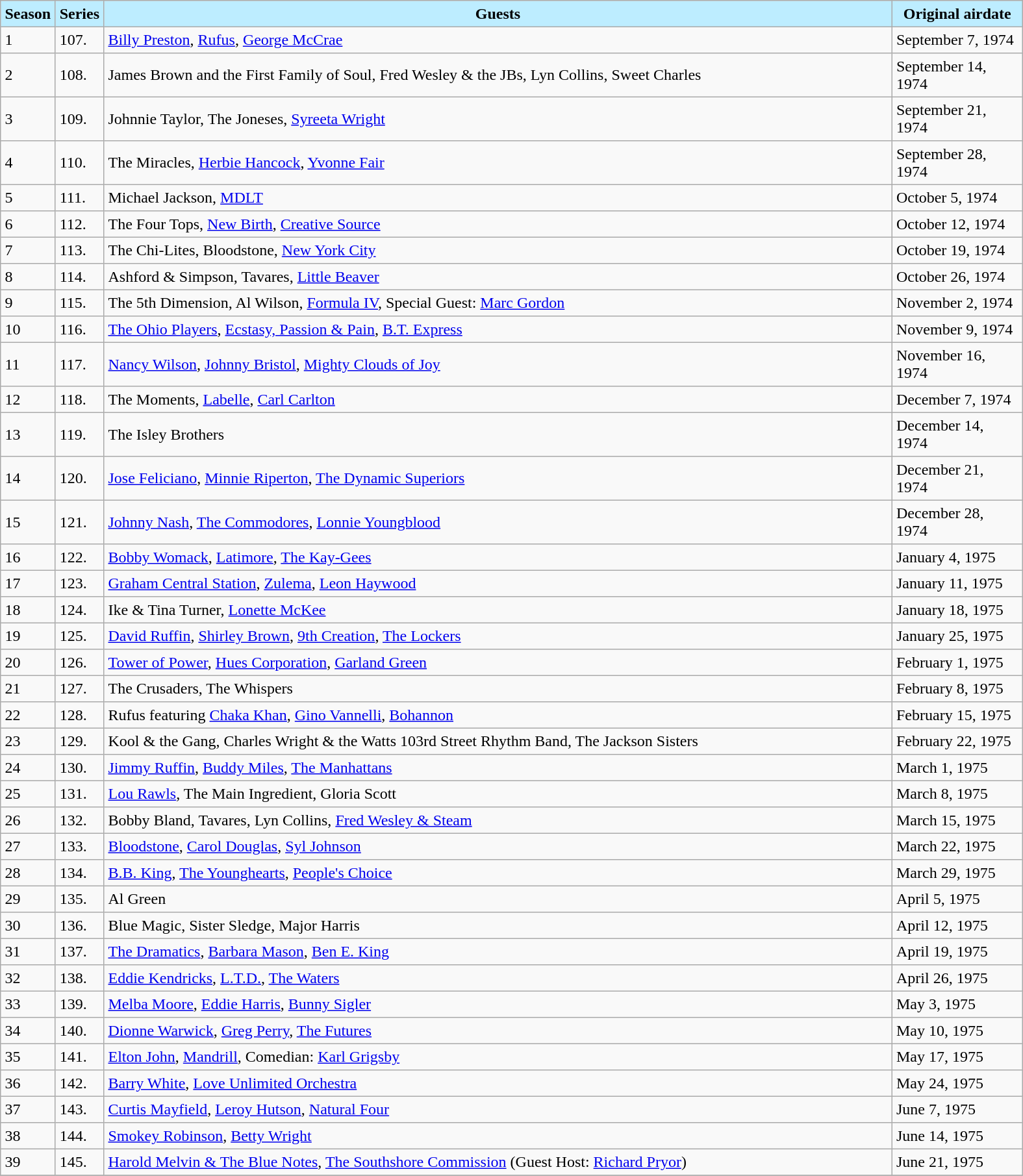<table class="toccolours" border="2" cellpadding="4" cellspacing="0" style="margin: 1em 1em 1em 0; background: #f9f9f9; border: 1px #aaa solid; border-collapse: collapse">
<tr style="vertical-align: top; text-align: center; background-color:#BDEDFF">
<th><strong>Season</strong></th>
<th><strong>Series</strong></th>
<th style="width:800px;"><strong>Guests</strong></th>
<th style="width:125px;"><strong>Original airdate</strong></th>
</tr>
<tr>
<td>1</td>
<td>107.</td>
<td><a href='#'>Billy Preston</a>, <a href='#'>Rufus</a>, <a href='#'>George McCrae</a></td>
<td>September 7, 1974</td>
</tr>
<tr>
<td>2</td>
<td>108.</td>
<td>James Brown and the First Family of Soul, Fred Wesley & the JBs, Lyn Collins, Sweet Charles</td>
<td>September 14, 1974</td>
</tr>
<tr>
<td>3</td>
<td>109.</td>
<td>Johnnie Taylor, The Joneses, <a href='#'>Syreeta Wright</a></td>
<td>September 21, 1974</td>
</tr>
<tr>
<td>4</td>
<td>110.</td>
<td>The Miracles, <a href='#'>Herbie Hancock</a>, <a href='#'>Yvonne Fair</a></td>
<td>September 28, 1974</td>
</tr>
<tr>
<td>5</td>
<td>111.</td>
<td>Michael Jackson, <a href='#'>MDLT</a></td>
<td>October 5, 1974</td>
</tr>
<tr>
<td>6</td>
<td>112.</td>
<td>The Four Tops, <a href='#'>New Birth</a>, <a href='#'>Creative Source</a></td>
<td>October 12, 1974</td>
</tr>
<tr>
<td>7</td>
<td>113.</td>
<td>The Chi-Lites, Bloodstone, <a href='#'>New York City</a></td>
<td>October 19, 1974</td>
</tr>
<tr>
<td>8</td>
<td>114.</td>
<td>Ashford & Simpson, Tavares, <a href='#'>Little Beaver</a></td>
<td>October 26, 1974</td>
</tr>
<tr>
<td>9</td>
<td>115.</td>
<td>The 5th Dimension, Al Wilson, <a href='#'>Formula IV</a>, Special Guest: <a href='#'>Marc Gordon</a></td>
<td>November 2, 1974</td>
</tr>
<tr>
<td>10</td>
<td>116.</td>
<td><a href='#'>The Ohio Players</a>, <a href='#'>Ecstasy, Passion & Pain</a>, <a href='#'>B.T. Express</a></td>
<td>November 9, 1974</td>
</tr>
<tr>
<td>11</td>
<td>117.</td>
<td><a href='#'>Nancy Wilson</a>, <a href='#'>Johnny Bristol</a>, <a href='#'>Mighty Clouds of Joy</a></td>
<td>November 16, 1974</td>
</tr>
<tr>
<td>12</td>
<td>118.</td>
<td>The Moments, <a href='#'>Labelle</a>, <a href='#'>Carl Carlton</a></td>
<td>December 7, 1974</td>
</tr>
<tr>
<td>13</td>
<td>119.</td>
<td>The Isley Brothers</td>
<td>December 14, 1974</td>
</tr>
<tr>
<td>14</td>
<td>120.</td>
<td><a href='#'>Jose Feliciano</a>, <a href='#'>Minnie Riperton</a>, <a href='#'>The Dynamic Superiors</a></td>
<td>December 21, 1974</td>
</tr>
<tr>
<td>15</td>
<td>121.</td>
<td><a href='#'>Johnny Nash</a>, <a href='#'>The Commodores</a>, <a href='#'>Lonnie Youngblood</a></td>
<td>December 28, 1974</td>
</tr>
<tr>
<td>16</td>
<td>122.</td>
<td><a href='#'>Bobby Womack</a>, <a href='#'>Latimore</a>, <a href='#'>The Kay-Gees</a></td>
<td>January 4, 1975</td>
</tr>
<tr>
<td>17</td>
<td>123.</td>
<td><a href='#'>Graham Central Station</a>, <a href='#'>Zulema</a>, <a href='#'>Leon Haywood</a></td>
<td>January 11, 1975</td>
</tr>
<tr>
<td>18</td>
<td>124.</td>
<td>Ike & Tina Turner, <a href='#'>Lonette McKee</a></td>
<td>January 18, 1975</td>
</tr>
<tr>
<td>19</td>
<td>125.</td>
<td><a href='#'>David Ruffin</a>, <a href='#'>Shirley Brown</a>, <a href='#'>9th Creation</a>, <a href='#'>The Lockers</a></td>
<td>January 25, 1975</td>
</tr>
<tr>
<td>20</td>
<td>126.</td>
<td><a href='#'>Tower of Power</a>, <a href='#'>Hues Corporation</a>, <a href='#'>Garland Green</a></td>
<td>February 1, 1975</td>
</tr>
<tr>
<td>21</td>
<td>127.</td>
<td>The Crusaders, The Whispers</td>
<td>February 8, 1975</td>
</tr>
<tr>
<td>22</td>
<td>128.</td>
<td>Rufus featuring <a href='#'>Chaka Khan</a>, <a href='#'>Gino Vannelli</a>, <a href='#'>Bohannon</a></td>
<td>February 15, 1975</td>
</tr>
<tr>
<td>23</td>
<td>129.</td>
<td>Kool & the Gang, Charles Wright & the Watts 103rd Street Rhythm Band, The Jackson Sisters</td>
<td>February 22, 1975</td>
</tr>
<tr>
<td>24</td>
<td>130.</td>
<td><a href='#'>Jimmy Ruffin</a>, <a href='#'>Buddy Miles</a>, <a href='#'>The Manhattans</a></td>
<td>March 1, 1975</td>
</tr>
<tr>
<td>25</td>
<td>131.</td>
<td><a href='#'>Lou Rawls</a>, The Main Ingredient, Gloria Scott</td>
<td>March 8, 1975</td>
</tr>
<tr>
<td>26</td>
<td>132.</td>
<td>Bobby Bland, Tavares, Lyn Collins, <a href='#'>Fred Wesley & Steam</a></td>
<td>March 15, 1975</td>
</tr>
<tr>
<td>27</td>
<td>133.</td>
<td><a href='#'>Bloodstone</a>, <a href='#'>Carol Douglas</a>, <a href='#'>Syl Johnson</a></td>
<td>March 22, 1975</td>
</tr>
<tr>
<td>28</td>
<td>134.</td>
<td><a href='#'>B.B. King</a>, <a href='#'>The Younghearts</a>, <a href='#'>People's Choice</a></td>
<td>March 29, 1975</td>
</tr>
<tr>
<td>29</td>
<td>135.</td>
<td>Al Green</td>
<td>April 5, 1975</td>
</tr>
<tr>
<td>30</td>
<td>136.</td>
<td>Blue Magic, Sister Sledge, Major Harris</td>
<td>April 12, 1975</td>
</tr>
<tr>
<td>31</td>
<td>137.</td>
<td><a href='#'>The Dramatics</a>, <a href='#'>Barbara Mason</a>, <a href='#'>Ben E. King</a></td>
<td>April 19, 1975</td>
</tr>
<tr>
<td>32</td>
<td>138.</td>
<td><a href='#'>Eddie Kendricks</a>, <a href='#'>L.T.D.</a>, <a href='#'>The Waters</a></td>
<td>April 26, 1975</td>
</tr>
<tr>
<td>33</td>
<td>139.</td>
<td><a href='#'>Melba Moore</a>, <a href='#'>Eddie Harris</a>, <a href='#'>Bunny Sigler</a></td>
<td>May 3, 1975</td>
</tr>
<tr>
<td>34</td>
<td>140.</td>
<td><a href='#'>Dionne Warwick</a>, <a href='#'>Greg Perry</a>, <a href='#'>The Futures</a></td>
<td>May 10, 1975</td>
</tr>
<tr>
<td>35</td>
<td>141.</td>
<td><a href='#'>Elton John</a>, <a href='#'>Mandrill</a>, Comedian:  <a href='#'>Karl Grigsby</a></td>
<td>May 17, 1975</td>
</tr>
<tr>
<td>36</td>
<td>142.</td>
<td><a href='#'>Barry White</a>, <a href='#'>Love Unlimited Orchestra</a></td>
<td>May 24, 1975</td>
</tr>
<tr>
<td>37</td>
<td>143.</td>
<td><a href='#'>Curtis Mayfield</a>, <a href='#'>Leroy Hutson</a>, <a href='#'>Natural Four</a></td>
<td>June 7, 1975</td>
</tr>
<tr>
<td>38</td>
<td>144.</td>
<td><a href='#'>Smokey Robinson</a>, <a href='#'>Betty Wright</a></td>
<td>June 14, 1975</td>
</tr>
<tr>
<td>39</td>
<td>145.</td>
<td><a href='#'>Harold Melvin & The Blue Notes</a>, <a href='#'>The Southshore Commission</a> (Guest Host: <a href='#'>Richard Pryor</a>)</td>
<td>June 21, 1975</td>
</tr>
<tr>
</tr>
</table>
